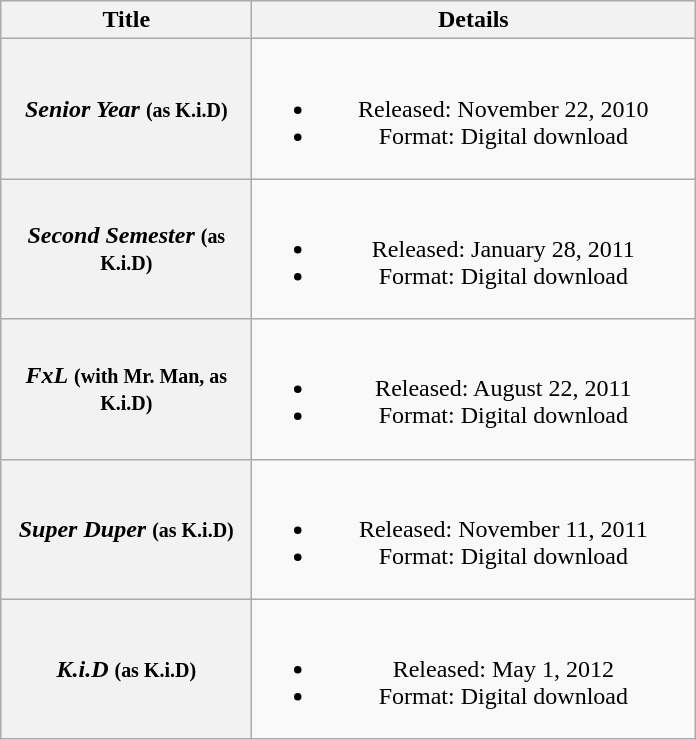<table class="wikitable plainrowheaders" style="text-align:center;">
<tr>
<th scope="col" style="width:10em;">Title</th>
<th scope="col" style="width:18em;">Details</th>
</tr>
<tr>
<th scope="row"><em>Senior Year</em> <small>(as K.i.D)</small></th>
<td><br><ul><li>Released: November 22, 2010</li><li>Format: Digital download</li></ul></td>
</tr>
<tr>
<th scope="row"><em>Second Semester</em> <small>(as K.i.D)</small></th>
<td><br><ul><li>Released: January 28, 2011</li><li>Format: Digital download</li></ul></td>
</tr>
<tr>
<th scope="row"><em>FxL</em> <small>(with Mr. Man, as K.i.D)</small></th>
<td><br><ul><li>Released: August 22, 2011</li><li>Format: Digital download</li></ul></td>
</tr>
<tr>
<th scope="row"><em>Super Duper</em> <small>(as K.i.D)</small></th>
<td><br><ul><li>Released: November 11, 2011</li><li>Format: Digital download</li></ul></td>
</tr>
<tr>
<th scope="row"><em>K.i.D</em> <small>(as K.i.D)</small></th>
<td><br><ul><li>Released: May 1, 2012</li><li>Format: Digital download</li></ul></td>
</tr>
</table>
